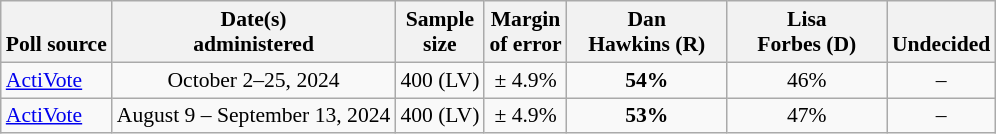<table class="wikitable" style="font-size:90%;text-align:center;">
<tr valign=bottom>
<th>Poll source</th>
<th>Date(s)<br>administered</th>
<th>Sample<br>size</th>
<th>Margin<br>of error</th>
<th style="width:100px;">Dan<br>Hawkins (R)</th>
<th style="width:100px;">Lisa<br>Forbes (D)</th>
<th>Undecided</th>
</tr>
<tr>
<td style="text-align:left;"><a href='#'>ActiVote</a></td>
<td data-sort-value="2024-07-11">October 2–25, 2024</td>
<td>400 (LV)</td>
<td>± 4.9%</td>
<td><strong>54%</strong></td>
<td>46%</td>
<td>–</td>
</tr>
<tr>
<td style="text-align:left;"><a href='#'>ActiVote</a></td>
<td data-sort-value="2024-07-11">August 9 – September 13, 2024</td>
<td>400 (LV)</td>
<td>± 4.9%</td>
<td><strong>53%</strong></td>
<td>47%</td>
<td>–</td>
</tr>
</table>
